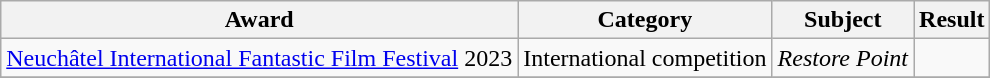<table class="wikitable">
<tr>
<th>Award</th>
<th>Category</th>
<th>Subject</th>
<th>Result</th>
</tr>
<tr>
<td><a href='#'>Neuchâtel International Fantastic Film Festival</a> 2023</td>
<td>International competition</td>
<td><em>Restore Point</em></td>
<td></td>
</tr>
<tr>
</tr>
</table>
